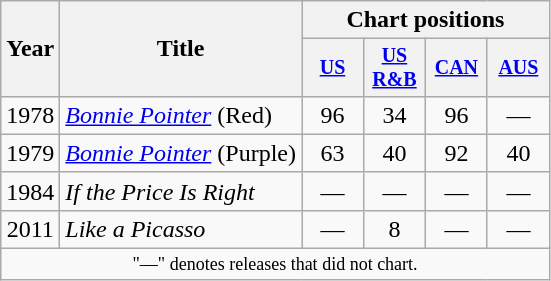<table class="wikitable" style="text-align:center;">
<tr>
<th rowspan="2">Year</th>
<th rowspan="2">Title</th>
<th colspan="4">Chart positions</th>
</tr>
<tr style="font-size:smaller;">
<th width="35"><a href='#'>US</a><br></th>
<th width="35"><a href='#'>US<br>R&B</a><br></th>
<th width="35"><a href='#'>CAN</a><br></th>
<th width="35"><a href='#'>AUS</a><br></th>
</tr>
<tr>
<td>1978</td>
<td align="left"><em><a href='#'>Bonnie Pointer</a></em> (Red)</td>
<td>96</td>
<td>34</td>
<td>96</td>
<td>—</td>
</tr>
<tr>
<td>1979</td>
<td align="left"><em><a href='#'>Bonnie Pointer</a></em> (Purple)</td>
<td>63</td>
<td>40</td>
<td>92</td>
<td>40</td>
</tr>
<tr>
<td>1984</td>
<td align="left"><em>If the Price Is Right</em></td>
<td>—</td>
<td>—</td>
<td>—</td>
<td>—</td>
</tr>
<tr>
<td>2011</td>
<td align="left"><em>Like a Picasso</em></td>
<td>—</td>
<td>8</td>
<td>—</td>
<td>—</td>
</tr>
<tr>
<td colspan="6" style="text-align:center; font-size:9pt;">"—" denotes releases that did not chart.</td>
</tr>
</table>
